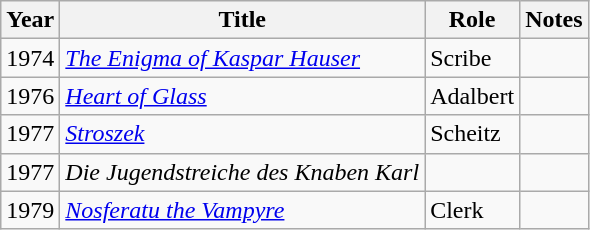<table class="wikitable">
<tr>
<th>Year</th>
<th>Title</th>
<th>Role</th>
<th>Notes</th>
</tr>
<tr>
<td>1974</td>
<td><em><a href='#'>The Enigma of Kaspar Hauser</a></em></td>
<td>Scribe</td>
<td></td>
</tr>
<tr>
<td>1976</td>
<td><em><a href='#'>Heart of Glass</a></em></td>
<td>Adalbert</td>
</tr>
<tr>
<td>1977</td>
<td><em><a href='#'>Stroszek</a></em></td>
<td>Scheitz</td>
<td></td>
</tr>
<tr>
<td>1977</td>
<td><em>Die Jugendstreiche des Knaben Karl</em></td>
<td></td>
<td></td>
</tr>
<tr>
<td>1979</td>
<td><em><a href='#'>Nosferatu the Vampyre</a></em></td>
<td>Clerk</td>
<td></td>
</tr>
</table>
